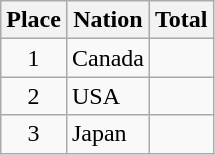<table class="wikitable sortable" style="text-align: center">
<tr>
<th>Place</th>
<th>Nation</th>
<th>Total</th>
</tr>
<tr>
<td>1</td>
<td align=left> Canada</td>
<td></td>
</tr>
<tr>
<td>2</td>
<td align=left> USA</td>
<td></td>
</tr>
<tr>
<td>3</td>
<td align=left> Japan</td>
<td></td>
</tr>
</table>
